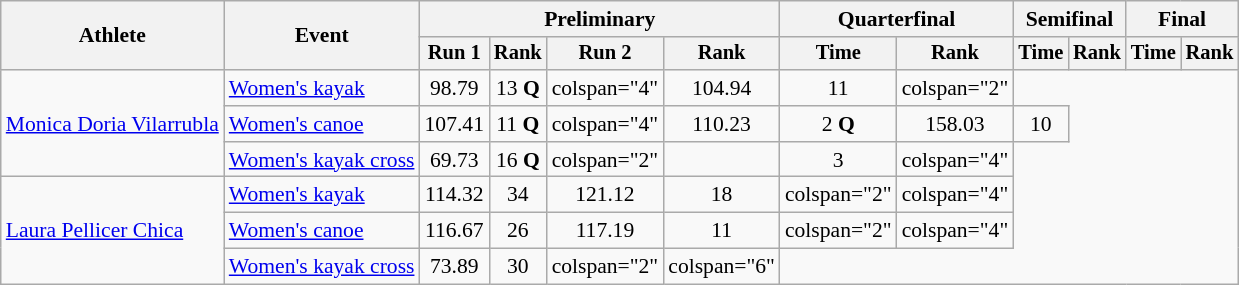<table class="wikitable" style="font-size:90%; text-align:center">
<tr>
<th rowspan="2">Athlete</th>
<th rowspan="2">Event</th>
<th colspan="4">Preliminary</th>
<th colspan="2">Quarterfinal</th>
<th colspan="2">Semifinal</th>
<th colspan="2">Final</th>
</tr>
<tr style="font-size:95%">
<th>Run 1</th>
<th>Rank</th>
<th>Run 2</th>
<th>Rank</th>
<th>Time</th>
<th>Rank</th>
<th>Time</th>
<th>Rank</th>
<th>Time</th>
<th>Rank</th>
</tr>
<tr>
<td align="left" rowspan="3"><a href='#'>Monica Doria Vilarrubla</a></td>
<td align="left"><a href='#'>Women's kayak</a></td>
<td>98.79</td>
<td>13 <strong>Q</strong></td>
<td>colspan="4" </td>
<td>104.94</td>
<td>11</td>
<td>colspan="2" </td>
</tr>
<tr>
<td align="left"><a href='#'>Women's canoe</a></td>
<td>107.41</td>
<td>11 <strong>Q</strong></td>
<td>colspan="4" </td>
<td>110.23</td>
<td>2 <strong>Q</strong></td>
<td>158.03</td>
<td>10</td>
</tr>
<tr>
<td align="left"><a href='#'>Women's kayak cross</a></td>
<td>69.73</td>
<td>16 <strong>Q</strong></td>
<td>colspan="2" </td>
<td></td>
<td>3</td>
<td>colspan="4" </td>
</tr>
<tr>
<td align="left" rowspan="3"><a href='#'>Laura Pellicer Chica</a></td>
<td align="left"><a href='#'>Women's kayak</a></td>
<td>114.32</td>
<td>34</td>
<td>121.12</td>
<td>18</td>
<td>colspan="2" </td>
<td>colspan="4" </td>
</tr>
<tr>
<td align="left"><a href='#'>Women's canoe</a></td>
<td>116.67</td>
<td>26</td>
<td>117.19</td>
<td>11</td>
<td>colspan="2" </td>
<td>colspan="4" </td>
</tr>
<tr>
<td align="left"><a href='#'>Women's kayak cross</a></td>
<td>73.89</td>
<td>30</td>
<td>colspan="2" </td>
<td>colspan="6" </td>
</tr>
</table>
